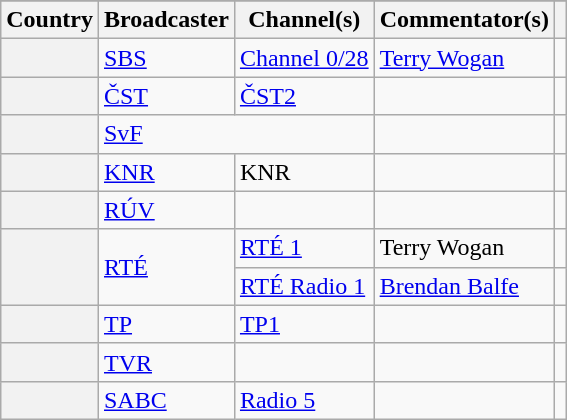<table class="wikitable plainrowheaders">
<tr>
</tr>
<tr>
<th scope="col">Country</th>
<th scope="col">Broadcaster</th>
<th scope="col">Channel(s)</th>
<th scope="col">Commentator(s)</th>
<th scope="col"></th>
</tr>
<tr>
<th scope="row"></th>
<td><a href='#'>SBS</a></td>
<td><a href='#'>Channel 0/28</a></td>
<td><a href='#'>Terry Wogan</a></td>
<td style="text-align:center"></td>
</tr>
<tr>
<th scope="row"></th>
<td><a href='#'>ČST</a></td>
<td><a href='#'>ČST2</a></td>
<td></td>
<td style="text-align:center"></td>
</tr>
<tr>
<th scope="row"></th>
<td colspan="2"><a href='#'>SvF</a></td>
<td></td>
<td style="text-align:center"></td>
</tr>
<tr>
<th scope="row"></th>
<td><a href='#'>KNR</a></td>
<td>KNR</td>
<td></td>
<td style="text-align:center"></td>
</tr>
<tr>
<th scope="row"></th>
<td><a href='#'>RÚV</a></td>
<td></td>
<td></td>
<td style="text-align:center"></td>
</tr>
<tr>
<th scope="rowgroup" rowspan="2"></th>
<td rowspan="2"><a href='#'>RTÉ</a></td>
<td><a href='#'>RTÉ 1</a></td>
<td>Terry Wogan</td>
<td style="text-align:center"></td>
</tr>
<tr>
<td><a href='#'>RTÉ Radio 1</a></td>
<td><a href='#'>Brendan Balfe</a></td>
<td style="text-align:center"></td>
</tr>
<tr>
<th scope="row"></th>
<td><a href='#'>TP</a></td>
<td><a href='#'>TP1</a></td>
<td></td>
<td style="text-align:center"></td>
</tr>
<tr>
<th scope="row"></th>
<td><a href='#'>TVR</a></td>
<td></td>
<td></td>
<td style="text-align:center"></td>
</tr>
<tr>
<th scope="row"></th>
<td><a href='#'>SABC</a></td>
<td><a href='#'>Radio 5</a></td>
<td></td>
<td style="text-align:center"></td>
</tr>
</table>
